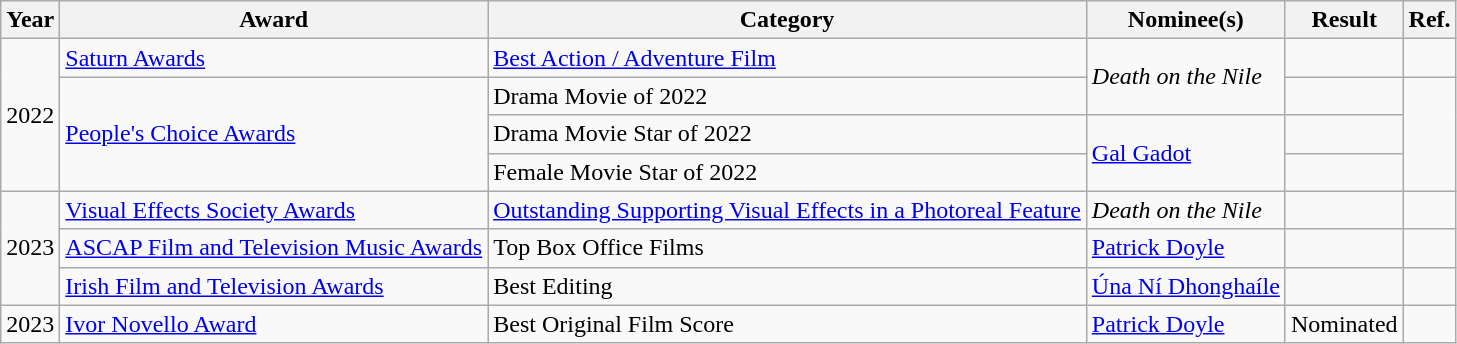<table class="wikitable">
<tr>
<th>Year</th>
<th>Award</th>
<th>Category</th>
<th>Nominee(s)</th>
<th>Result</th>
<th>Ref.</th>
</tr>
<tr>
<td rowspan="4">2022</td>
<td><a href='#'>Saturn Awards</a></td>
<td><a href='#'>Best Action / Adventure Film</a></td>
<td rowspan="2"><em>Death on the Nile</em></td>
<td></td>
<td style="text-align:center;"></td>
</tr>
<tr>
<td rowspan="3"><a href='#'>People's Choice Awards</a></td>
<td>Drama Movie of 2022</td>
<td></td>
<td rowspan="3" style="text-align:center;"></td>
</tr>
<tr>
<td>Drama Movie Star of 2022</td>
<td rowspan="2"><a href='#'>Gal Gadot</a></td>
<td></td>
</tr>
<tr>
<td>Female Movie Star of 2022</td>
<td></td>
</tr>
<tr>
<td rowspan="3">2023</td>
<td><a href='#'>Visual Effects Society Awards</a></td>
<td><a href='#'>Outstanding Supporting Visual Effects in a Photoreal Feature</a></td>
<td><em>Death on the Nile</em></td>
<td></td>
<td style="text-align:center;"></td>
</tr>
<tr>
<td><a href='#'>ASCAP Film and Television Music Awards</a></td>
<td>Top Box Office Films</td>
<td><a href='#'>Patrick Doyle</a></td>
<td></td>
<td style="text-align:center;"></td>
</tr>
<tr>
<td><a href='#'>Irish Film and Television Awards</a></td>
<td>Best Editing</td>
<td><a href='#'>Úna Ní Dhonghaíle</a></td>
<td></td>
<td style="text-align:center;"></td>
</tr>
<tr>
<td>2023</td>
<td><a href='#'>Ivor Novello Award</a></td>
<td>Best Original Film Score</td>
<td><a href='#'>Patrick Doyle</a></td>
<td>Nominated</td>
<td></td>
</tr>
</table>
